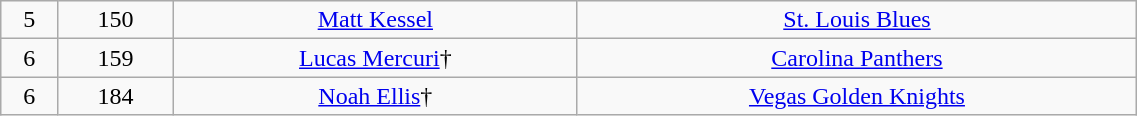<table class="wikitable" width="60%">
<tr align="center" bgcolor="">
<td>5</td>
<td>150</td>
<td><a href='#'>Matt Kessel</a></td>
<td><a href='#'>St. Louis Blues</a></td>
</tr>
<tr align="center" bgcolor="">
<td>6</td>
<td>159</td>
<td><a href='#'>Lucas Mercuri</a>†</td>
<td><a href='#'>Carolina Panthers</a></td>
</tr>
<tr align="center" bgcolor="">
<td>6</td>
<td>184</td>
<td><a href='#'>Noah Ellis</a>†</td>
<td><a href='#'>Vegas Golden Knights</a></td>
</tr>
</table>
